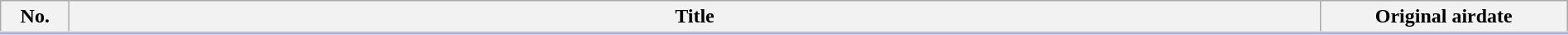<table class="wikitable" style="width:100%; margin:auto; background:#FFF;">
<tr style="border-bottom: 3px solid #CCF;">
<th style="width:3em;">No.</th>
<th>Title</th>
<th style="width:12em;">Original airdate</th>
</tr>
<tr>
</tr>
</table>
